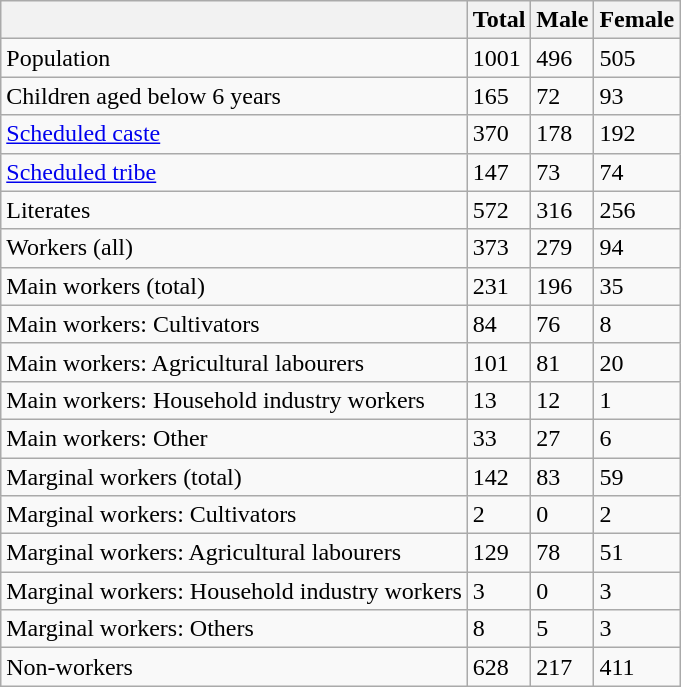<table class="wikitable sortable">
<tr>
<th></th>
<th>Total</th>
<th>Male</th>
<th>Female</th>
</tr>
<tr>
<td>Population</td>
<td>1001</td>
<td>496</td>
<td>505</td>
</tr>
<tr>
<td>Children aged below 6 years</td>
<td>165</td>
<td>72</td>
<td>93</td>
</tr>
<tr>
<td><a href='#'>Scheduled caste</a></td>
<td>370</td>
<td>178</td>
<td>192</td>
</tr>
<tr>
<td><a href='#'>Scheduled tribe</a></td>
<td>147</td>
<td>73</td>
<td>74</td>
</tr>
<tr>
<td>Literates</td>
<td>572</td>
<td>316</td>
<td>256</td>
</tr>
<tr>
<td>Workers (all)</td>
<td>373</td>
<td>279</td>
<td>94</td>
</tr>
<tr>
<td>Main workers (total)</td>
<td>231</td>
<td>196</td>
<td>35</td>
</tr>
<tr>
<td>Main workers: Cultivators</td>
<td>84</td>
<td>76</td>
<td>8</td>
</tr>
<tr>
<td>Main workers: Agricultural labourers</td>
<td>101</td>
<td>81</td>
<td>20</td>
</tr>
<tr>
<td>Main workers: Household industry workers</td>
<td>13</td>
<td>12</td>
<td>1</td>
</tr>
<tr>
<td>Main workers: Other</td>
<td>33</td>
<td>27</td>
<td>6</td>
</tr>
<tr>
<td>Marginal workers (total)</td>
<td>142</td>
<td>83</td>
<td>59</td>
</tr>
<tr>
<td>Marginal workers: Cultivators</td>
<td>2</td>
<td>0</td>
<td>2</td>
</tr>
<tr>
<td>Marginal workers: Agricultural labourers</td>
<td>129</td>
<td>78</td>
<td>51</td>
</tr>
<tr>
<td>Marginal workers: Household industry workers</td>
<td>3</td>
<td>0</td>
<td>3</td>
</tr>
<tr>
<td>Marginal workers: Others</td>
<td>8</td>
<td>5</td>
<td>3</td>
</tr>
<tr>
<td>Non-workers</td>
<td>628</td>
<td>217</td>
<td>411</td>
</tr>
</table>
